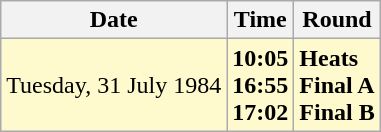<table class="wikitable">
<tr>
<th>Date</th>
<th>Time</th>
<th>Round</th>
</tr>
<tr style=background:lemonchiffon>
<td>Tuesday, 31 July 1984</td>
<td><strong>10:05</strong><br><strong>16:55</strong><br><strong>17:02</strong></td>
<td><strong>Heats</strong><br><strong>Final A</strong><br><strong>Final B</strong></td>
</tr>
</table>
